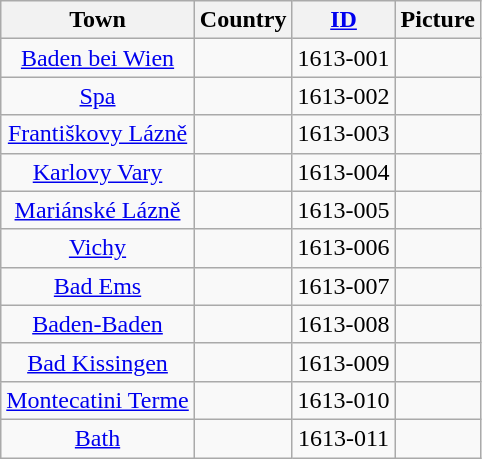<table class="wikitable sortable" style="text-align: center">
<tr>
<th>Town</th>
<th>Country</th>
<th><a href='#'>ID</a></th>
<th class="unsortable">Picture</th>
</tr>
<tr>
<td><a href='#'>Baden bei Wien</a></td>
<td></td>
<td>1613-001</td>
<td></td>
</tr>
<tr>
<td><a href='#'>Spa</a></td>
<td></td>
<td>1613-002</td>
<td></td>
</tr>
<tr>
<td><a href='#'>Františkovy Lázně</a></td>
<td></td>
<td>1613-003</td>
<td></td>
</tr>
<tr>
<td><a href='#'>Karlovy Vary</a></td>
<td></td>
<td>1613-004</td>
<td></td>
</tr>
<tr>
<td><a href='#'>Mariánské Lázně</a></td>
<td></td>
<td>1613-005</td>
<td></td>
</tr>
<tr>
<td><a href='#'>Vichy</a></td>
<td></td>
<td>1613-006</td>
<td></td>
</tr>
<tr>
<td><a href='#'>Bad Ems</a></td>
<td></td>
<td>1613-007</td>
<td></td>
</tr>
<tr>
<td><a href='#'>Baden-Baden</a></td>
<td></td>
<td>1613-008</td>
<td></td>
</tr>
<tr>
<td><a href='#'>Bad Kissingen</a></td>
<td></td>
<td>1613-009</td>
<td></td>
</tr>
<tr>
<td><a href='#'>Montecatini Terme</a></td>
<td></td>
<td>1613-010</td>
<td></td>
</tr>
<tr>
<td><a href='#'>Bath</a></td>
<td></td>
<td>1613-011</td>
<td></td>
</tr>
</table>
